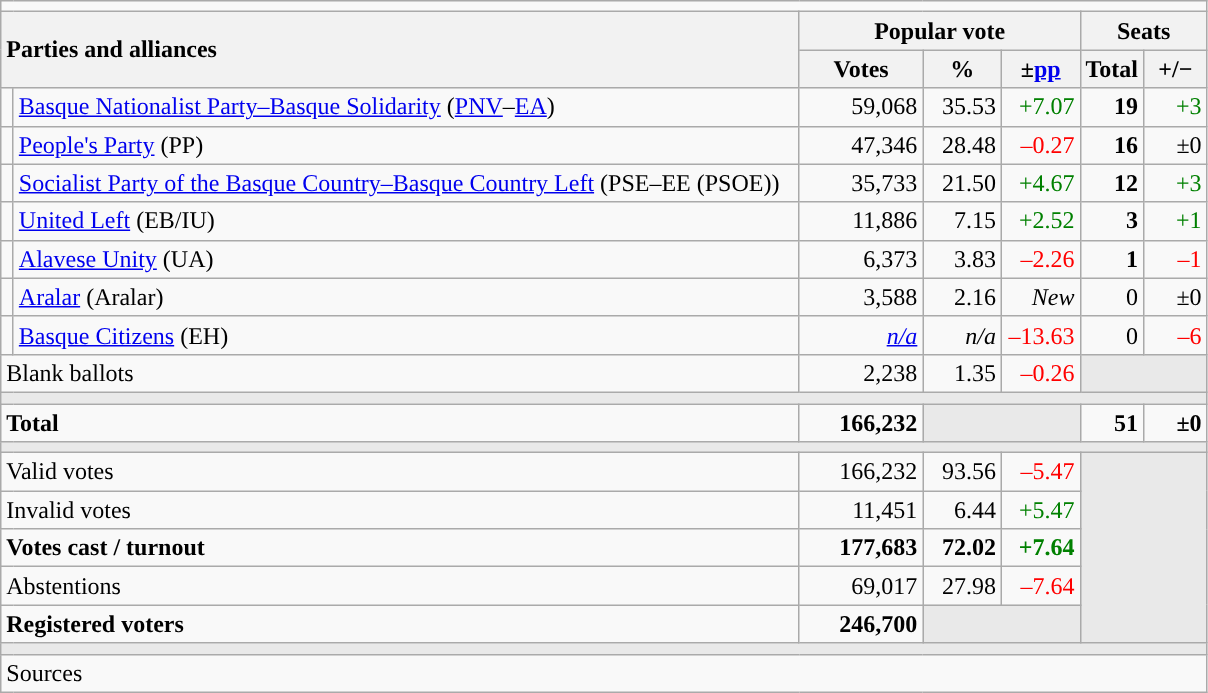<table class="wikitable" style="text-align:right;">
<tr>
<td colspan="7"></td>
</tr>
<tr>
<th style="text-align:left;" rowspan="2" colspan="2" width="525">Parties and alliances</th>
<th colspan="3">Popular vote</th>
<th colspan="2">Seats</th>
</tr>
<tr>
<th width="75">Votes</th>
<th width="45">%</th>
<th width="45">±<a href='#'>pp</a></th>
<th width="35">Total</th>
<th width="35">+/−</th>
</tr>
<tr>
<td width="1" style="color:inherit;background:"></td>
<td align="left"><a href='#'>Basque Nationalist Party–Basque Solidarity</a> (<a href='#'>PNV</a>–<a href='#'>EA</a>)</td>
<td>59,068</td>
<td>35.53</td>
<td style="color:green;">+7.07</td>
<td><strong>19</strong></td>
<td style="color:green;">+3</td>
</tr>
<tr>
<td style="color:inherit;background:"></td>
<td align="left"><a href='#'>People's Party</a> (PP)</td>
<td>47,346</td>
<td>28.48</td>
<td style="color:red;">–0.27</td>
<td><strong>16</strong></td>
<td>±0</td>
</tr>
<tr>
<td style="color:inherit;background:"></td>
<td align="left"><a href='#'>Socialist Party of the Basque Country–Basque Country Left</a> (PSE–EE (PSOE))</td>
<td>35,733</td>
<td>21.50</td>
<td style="color:green;">+4.67</td>
<td><strong>12</strong></td>
<td style="color:green;">+3</td>
</tr>
<tr>
<td style="color:inherit;background:"></td>
<td align="left"><a href='#'>United Left</a> (EB/IU)</td>
<td>11,886</td>
<td>7.15</td>
<td style="color:green;">+2.52</td>
<td><strong>3</strong></td>
<td style="color:green;">+1</td>
</tr>
<tr>
<td style="color:inherit;background:"></td>
<td align="left"><a href='#'>Alavese Unity</a> (UA)</td>
<td>6,373</td>
<td>3.83</td>
<td style="color:red;">–2.26</td>
<td><strong>1</strong></td>
<td style="color:red;">–1</td>
</tr>
<tr>
<td style="color:inherit;background:"></td>
<td align="left"><a href='#'>Aralar</a> (Aralar)</td>
<td>3,588</td>
<td>2.16</td>
<td><em>New</em></td>
<td>0</td>
<td>±0</td>
</tr>
<tr>
<td style="color:inherit;background:"></td>
<td align="left"><a href='#'>Basque Citizens</a> (EH)</td>
<td><em><a href='#'>n/a</a></em></td>
<td><em>n/a</em></td>
<td style="color:red;">–13.63</td>
<td>0</td>
<td style="color:red;">–6</td>
</tr>
<tr>
<td align="left" colspan="2">Blank ballots</td>
<td>2,238</td>
<td>1.35</td>
<td style="color:red;">–0.26</td>
<td bgcolor="#E9E9E9" colspan="2"></td>
</tr>
<tr>
<td colspan="7" bgcolor="#E9E9E9"></td>
</tr>
<tr style="font-weight:bold;">
<td align="left" colspan="2">Total</td>
<td>166,232</td>
<td bgcolor="#E9E9E9" colspan="2"></td>
<td>51</td>
<td>±0</td>
</tr>
<tr>
<td colspan="7" bgcolor="#E9E9E9"></td>
</tr>
<tr>
<td align="left" colspan="2">Valid votes</td>
<td>166,232</td>
<td>93.56</td>
<td style="color:red;">–5.47</td>
<td bgcolor="#E9E9E9" colspan="2" rowspan="5"></td>
</tr>
<tr>
<td align="left" colspan="2">Invalid votes</td>
<td>11,451</td>
<td>6.44</td>
<td style="color:green;">+5.47</td>
</tr>
<tr style="font-weight:bold;">
<td align="left" colspan="2">Votes cast / turnout</td>
<td>177,683</td>
<td>72.02</td>
<td style="color:green;">+7.64</td>
</tr>
<tr>
<td align="left" colspan="2">Abstentions</td>
<td>69,017</td>
<td>27.98</td>
<td style="color:red;">–7.64</td>
</tr>
<tr style="font-weight:bold;">
<td align="left" colspan="2">Registered voters</td>
<td>246,700</td>
<td bgcolor="#E9E9E9" colspan="2"></td>
</tr>
<tr>
<td colspan="7" bgcolor="#E9E9E9"></td>
</tr>
<tr>
<td align="left" colspan="7">Sources</td>
</tr>
</table>
